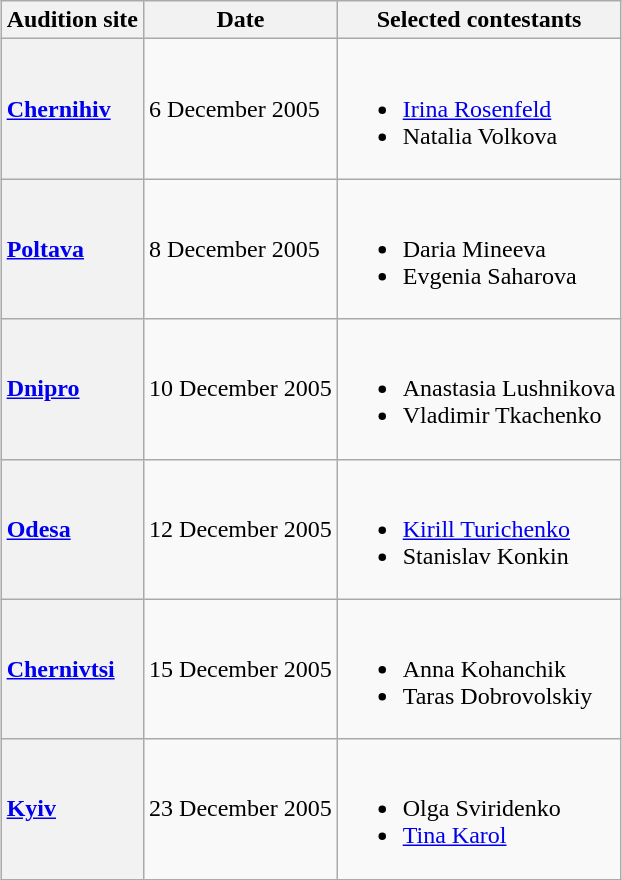<table class="sortable wikitable plainrowheaders" style="margin: 1em auto 1em auto;">
<tr>
<th>Audition site</th>
<th>Date</th>
<th>Selected contestants</th>
</tr>
<tr>
<th scope="row" style="text-align:left"><a href='#'>Chernihiv</a></th>
<td>6 December 2005</td>
<td><br><ul><li><a href='#'>Irina Rosenfeld</a></li><li>Natalia Volkova</li></ul></td>
</tr>
<tr>
<th scope="row" style="text-align:left"><a href='#'>Poltava</a></th>
<td>8 December 2005</td>
<td><br><ul><li>Daria Mineeva</li><li>Evgenia Saharova</li></ul></td>
</tr>
<tr>
<th scope="row" style="text-align:left"><a href='#'>Dnipro</a></th>
<td>10 December 2005</td>
<td><br><ul><li>Anastasia Lushnikova</li><li>Vladimir Tkachenko</li></ul></td>
</tr>
<tr>
<th scope="row" style="text-align:left"><a href='#'>Odesa</a></th>
<td>12 December 2005</td>
<td><br><ul><li><a href='#'>Kirill Turichenko</a></li><li>Stanislav Konkin</li></ul></td>
</tr>
<tr>
<th scope="row" style="text-align:left"><a href='#'>Chernivtsi</a></th>
<td>15 December 2005</td>
<td><br><ul><li>Anna Kohanchik</li><li>Taras Dobrovolskiy</li></ul></td>
</tr>
<tr>
<th scope="row" style="text-align:left"><a href='#'>Kyiv</a></th>
<td>23 December 2005</td>
<td><br><ul><li>Olga Sviridenko</li><li><a href='#'>Tina Karol</a></li></ul></td>
</tr>
</table>
